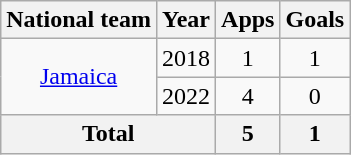<table class="wikitable" style="text-align:center">
<tr>
<th>National team</th>
<th>Year</th>
<th>Apps</th>
<th>Goals</th>
</tr>
<tr>
<td rowspan=2><a href='#'>Jamaica</a></td>
<td>2018</td>
<td>1</td>
<td>1</td>
</tr>
<tr>
<td>2022</td>
<td>4</td>
<td>0</td>
</tr>
<tr>
<th colspan=2>Total</th>
<th>5</th>
<th>1</th>
</tr>
</table>
